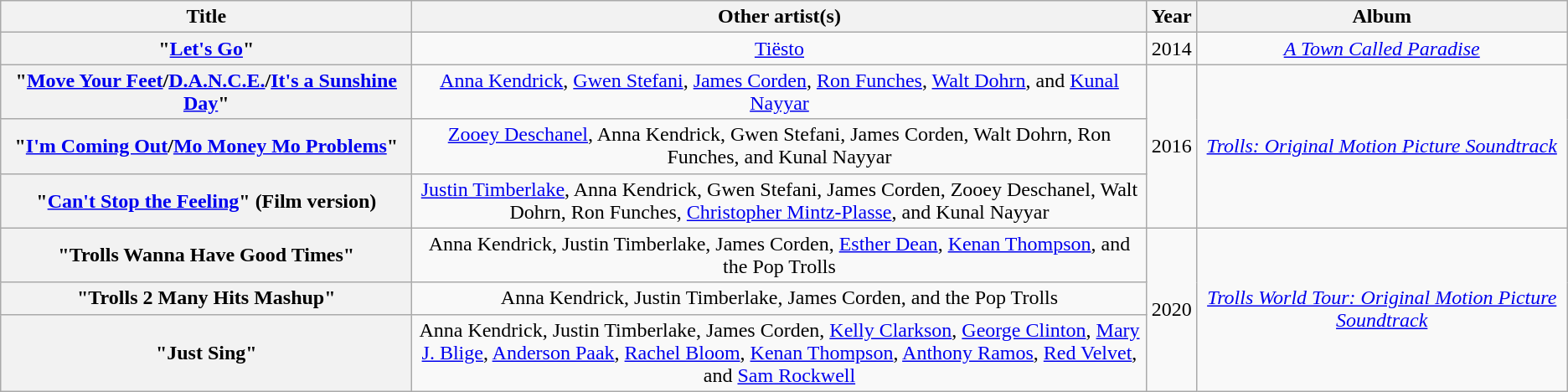<table class="wikitable plainrowheaders" style="text-align:center;" border="1">
<tr>
<th scope="col" style="width:20em;">Title</th>
<th scope="col">Other artist(s)</th>
<th scope="col">Year</th>
<th scope="col" style="width:18em;">Album</th>
</tr>
<tr>
<th scope="row">"<a href='#'>Let's Go</a>"</th>
<td><a href='#'>Tiësto</a></td>
<td>2014</td>
<td><em><a href='#'>A Town Called Paradise</a></em></td>
</tr>
<tr>
<th scope="row">"<a href='#'>Move Your Feet</a>/<a href='#'>D.A.N.C.E.</a>/<a href='#'>It's a Sunshine Day</a>"</th>
<td><a href='#'>Anna Kendrick</a>, <a href='#'>Gwen Stefani</a>, <a href='#'>James Corden</a>, <a href='#'>Ron Funches</a>, <a href='#'>Walt Dohrn</a>, and <a href='#'>Kunal Nayyar</a></td>
<td rowspan="3">2016</td>
<td rowspan="3"><em><a href='#'>Trolls: Original Motion Picture Soundtrack</a></em></td>
</tr>
<tr>
<th scope="row">"<a href='#'>I'm Coming Out</a>/<a href='#'>Mo Money Mo Problems</a>"</th>
<td><a href='#'>Zooey Deschanel</a>, Anna Kendrick, Gwen Stefani, James Corden, Walt Dohrn, Ron Funches, and Kunal Nayyar</td>
</tr>
<tr>
<th scope="row">"<a href='#'>Can't Stop the Feeling</a>" (Film version)</th>
<td><a href='#'>Justin Timberlake</a>, Anna Kendrick, Gwen Stefani, James Corden, Zooey Deschanel, Walt Dohrn, Ron Funches, <a href='#'>Christopher Mintz-Plasse</a>, and Kunal Nayyar</td>
</tr>
<tr>
<th scope="row">"Trolls Wanna Have Good Times"</th>
<td>Anna Kendrick, Justin Timberlake, James Corden, <a href='#'>Esther Dean</a>, <a href='#'>Kenan Thompson</a>, and the Pop Trolls</td>
<td rowspan="3">2020</td>
<td rowspan="3"><em><a href='#'>Trolls World Tour: Original Motion Picture Soundtrack</a></em></td>
</tr>
<tr>
<th scope="row">"Trolls 2 Many Hits Mashup"</th>
<td>Anna Kendrick, Justin Timberlake, James Corden, and the Pop Trolls</td>
</tr>
<tr>
<th scope="row">"Just Sing"</th>
<td>Anna Kendrick, Justin Timberlake, James Corden, <a href='#'>Kelly Clarkson</a>, <a href='#'>George Clinton</a>, <a href='#'>Mary J. Blige</a>, <a href='#'>Anderson Paak</a>, <a href='#'>Rachel Bloom</a>, <a href='#'>Kenan Thompson</a>, <a href='#'>Anthony Ramos</a>, <a href='#'>Red Velvet</a>, and <a href='#'>Sam Rockwell</a></td>
</tr>
</table>
